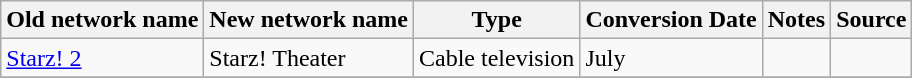<table class="wikitable">
<tr>
<th>Old network name</th>
<th>New network name</th>
<th>Type</th>
<th>Conversion Date</th>
<th>Notes</th>
<th>Source</th>
</tr>
<tr>
<td><a href='#'>Starz! 2</a></td>
<td>Starz! Theater</td>
<td>Cable television</td>
<td>July</td>
<td></td>
<td></td>
</tr>
<tr>
</tr>
</table>
